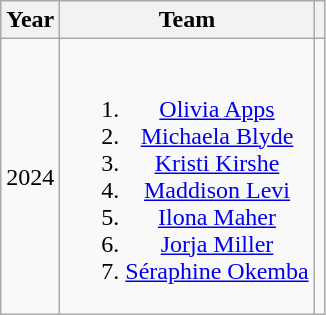<table class="wikitable" style="text-align: center;">
<tr>
<th>Year</th>
<th>Team</th>
<th></th>
</tr>
<tr>
<td>2024</td>
<td><br><ol><li><a href='#'>Olivia Apps</a> </li><li><a href='#'>Michaela Blyde</a> </li><li><a href='#'>Kristi Kirshe</a> </li><li><a href='#'>Maddison Levi</a> </li><li><a href='#'>Ilona Maher</a> </li><li><a href='#'>Jorja Miller</a> </li><li><a href='#'>Séraphine Okemba</a> </li></ol></td>
<td></td>
</tr>
</table>
